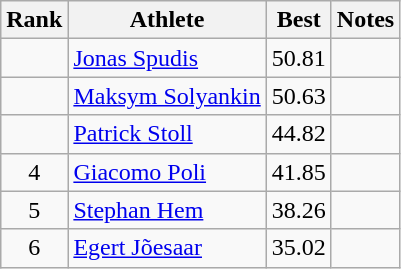<table class="wikitable sortable" style="text-align:center">
<tr>
<th>Rank</th>
<th>Athlete</th>
<th>Best</th>
<th>Notes</th>
</tr>
<tr>
<td></td>
<td style="text-align:left"><a href='#'>Jonas Spudis</a><br></td>
<td>50.81</td>
<td></td>
</tr>
<tr>
<td></td>
<td style="text-align:left"><a href='#'>Maksym Solyankin</a><br></td>
<td>50.63</td>
<td></td>
</tr>
<tr>
<td></td>
<td style="text-align:left"><a href='#'>Patrick Stoll</a><br></td>
<td>44.82</td>
<td></td>
</tr>
<tr>
<td>4</td>
<td style="text-align:left"><a href='#'>Giacomo Poli</a><br></td>
<td>41.85</td>
<td></td>
</tr>
<tr>
<td>5</td>
<td style="text-align:left"><a href='#'>Stephan Hem</a><br></td>
<td>38.26</td>
<td></td>
</tr>
<tr>
<td>6</td>
<td style="text-align:left"><a href='#'>Egert Jõesaar</a><br></td>
<td>35.02</td>
<td></td>
</tr>
</table>
